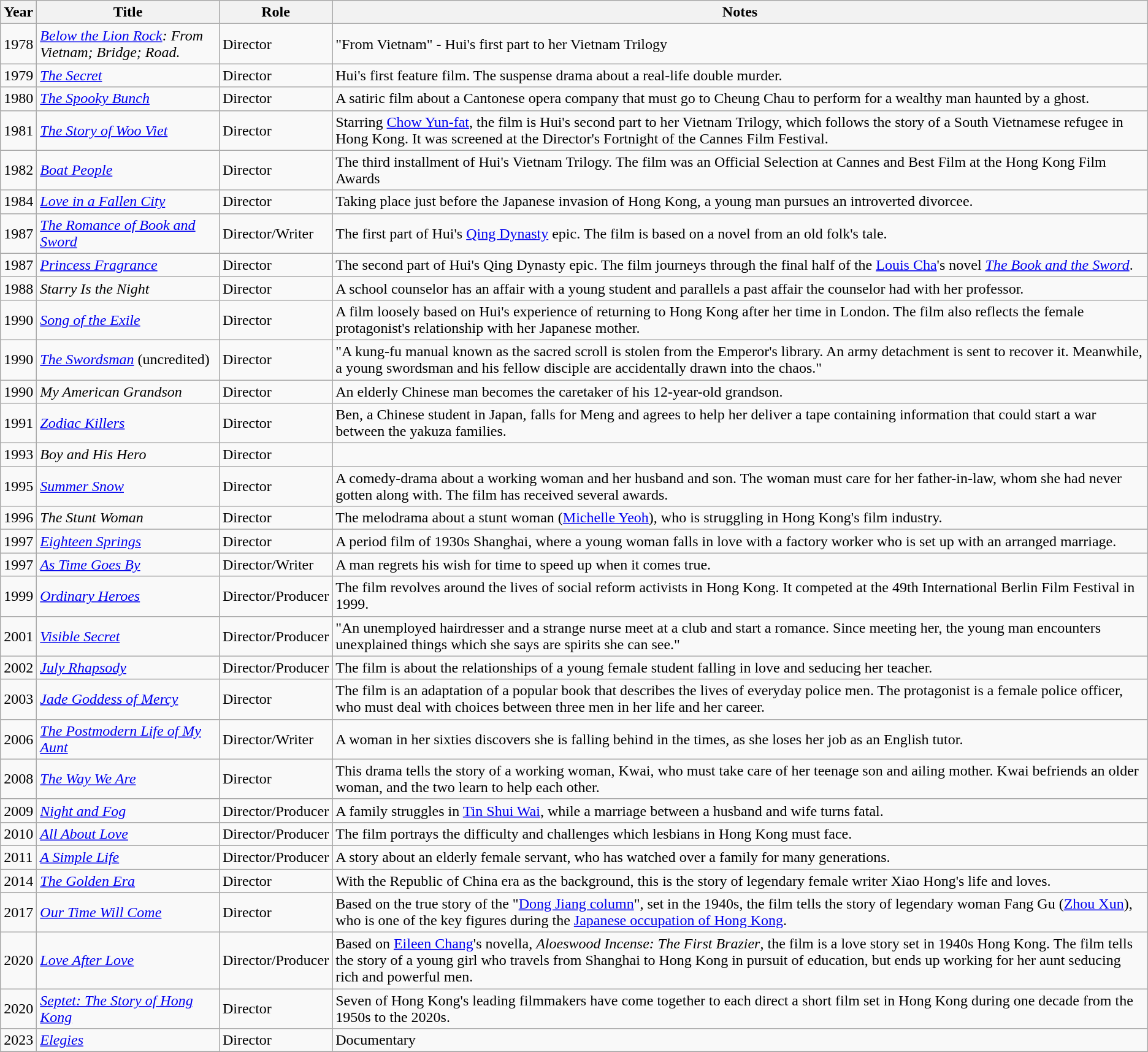<table class="wikitable sortable">
<tr>
<th>Year</th>
<th>Title</th>
<th>Role</th>
<th class="unsortable">Notes</th>
</tr>
<tr>
<td>1978</td>
<td><em><a href='#'>Below the Lion Rock</a>: From Vietnam; Bridge; Road.</em></td>
<td>Director</td>
<td>"From Vietnam" - Hui's first part to her Vietnam Trilogy</td>
</tr>
<tr>
<td>1979</td>
<td><em><a href='#'>The Secret</a></em></td>
<td>Director</td>
<td>Hui's first feature film. The suspense drama about a real-life double murder.</td>
</tr>
<tr>
<td>1980</td>
<td><em><a href='#'>The Spooky Bunch</a></em></td>
<td>Director</td>
<td>A satiric film about a Cantonese opera company that must go to Cheung Chau to perform for a wealthy man haunted by a ghost.</td>
</tr>
<tr>
<td>1981</td>
<td><em><a href='#'>The Story of Woo Viet</a></em></td>
<td>Director</td>
<td>Starring <a href='#'>Chow Yun-fat</a>, the film is Hui's second part to her Vietnam Trilogy, which follows the story of a South Vietnamese refugee in Hong Kong. It was screened at the Director's Fortnight of the Cannes Film Festival.</td>
</tr>
<tr>
<td>1982</td>
<td><em><a href='#'>Boat People</a></em></td>
<td>Director</td>
<td>The third installment of Hui's Vietnam Trilogy. The film was an Official Selection at Cannes and Best Film at the Hong Kong Film Awards</td>
</tr>
<tr>
<td>1984</td>
<td><em><a href='#'>Love in a Fallen City</a></em></td>
<td>Director</td>
<td>Taking place just before the Japanese invasion of Hong Kong, a young man pursues an introverted divorcee.</td>
</tr>
<tr>
<td>1987</td>
<td><em><a href='#'>The Romance of Book and Sword</a></em></td>
<td>Director/Writer</td>
<td>The first part of Hui's <a href='#'>Qing Dynasty</a> epic. The film is based on a novel from an old folk's tale.</td>
</tr>
<tr>
<td>1987</td>
<td><em><a href='#'>Princess Fragrance</a></em></td>
<td>Director</td>
<td>The second part of Hui's Qing Dynasty epic. The film journeys through the final half of the <a href='#'>Louis Cha</a>'s novel <em><a href='#'>The Book and the Sword</a></em>.</td>
</tr>
<tr>
<td>1988</td>
<td><em>Starry Is the Night</em></td>
<td>Director</td>
<td>A school counselor has an affair with a young student and parallels a past affair the counselor had with her professor.</td>
</tr>
<tr>
<td>1990</td>
<td><em><a href='#'>Song of the Exile</a></em></td>
<td>Director</td>
<td>A film loosely based on Hui's experience of returning to Hong Kong after her time in London. The film also reflects the female protagonist's relationship with her Japanese mother.</td>
</tr>
<tr>
<td>1990</td>
<td><em><a href='#'>The Swordsman</a></em> (uncredited)</td>
<td>Director</td>
<td>"A kung-fu manual known as the sacred scroll is stolen from the Emperor's library. An army detachment is sent to recover it. Meanwhile, a young swordsman and his fellow disciple are accidentally drawn into the chaos."</td>
</tr>
<tr>
<td>1990</td>
<td><em>My American Grandson</em></td>
<td>Director</td>
<td>An elderly Chinese man becomes the caretaker of his 12-year-old grandson.</td>
</tr>
<tr>
<td>1991</td>
<td><em><a href='#'>Zodiac Killers</a></em></td>
<td>Director</td>
<td>Ben, a Chinese student in Japan, falls for Meng and agrees to help her deliver a tape containing information that could start a war between the yakuza families.</td>
</tr>
<tr>
<td>1993</td>
<td><em>Boy and His Hero</em></td>
<td>Director</td>
<td></td>
</tr>
<tr>
<td>1995</td>
<td><em><a href='#'>Summer Snow</a></em></td>
<td>Director</td>
<td>A comedy-drama about a working woman and her husband and son. The woman must care for her father-in-law, whom she had never gotten along with. The film has received several awards.</td>
</tr>
<tr>
<td>1996</td>
<td><em>The Stunt Woman</em></td>
<td>Director</td>
<td>The melodrama about a stunt woman (<a href='#'>Michelle Yeoh</a>), who is struggling in Hong Kong's film industry.</td>
</tr>
<tr>
<td>1997</td>
<td><em><a href='#'>Eighteen Springs</a></em></td>
<td>Director</td>
<td>A period film of 1930s Shanghai, where a young woman falls in love with a factory worker who is set up with an arranged marriage.</td>
</tr>
<tr>
<td>1997</td>
<td><em><a href='#'>As Time Goes By</a></em></td>
<td>Director/Writer</td>
<td>A man regrets his wish for time to speed up when it comes true.</td>
</tr>
<tr>
<td>1999</td>
<td><em><a href='#'>Ordinary Heroes</a></em></td>
<td>Director/Producer</td>
<td>The film revolves around the lives of social reform activists in Hong Kong. It competed at the 49th International Berlin Film Festival in 1999.</td>
</tr>
<tr>
<td>2001</td>
<td><em><a href='#'>Visible Secret</a></em></td>
<td>Director/Producer</td>
<td>"An unemployed hairdresser and a strange nurse meet at a club and start a romance. Since meeting her, the young man encounters unexplained things which she says are spirits she can see."</td>
</tr>
<tr>
<td>2002</td>
<td><em><a href='#'>July Rhapsody</a></em></td>
<td>Director/Producer</td>
<td>The film is about the relationships of a young female student falling in love and seducing her teacher.</td>
</tr>
<tr>
<td>2003</td>
<td><em><a href='#'>Jade Goddess of Mercy</a></em></td>
<td>Director</td>
<td>The film is an adaptation of a popular book that describes the lives of everyday police men. The protagonist is a female police officer, who must deal with choices between three men in her life and her career.</td>
</tr>
<tr>
<td>2006</td>
<td><em><a href='#'>The Postmodern Life of My Aunt</a></em></td>
<td>Director/Writer</td>
<td>A woman in her sixties discovers she is falling behind in the times, as she loses her job as an English tutor.</td>
</tr>
<tr>
<td>2008</td>
<td><em><a href='#'>The Way We Are</a></em></td>
<td>Director</td>
<td>This drama tells the story of a working woman, Kwai, who must take care of her teenage son and ailing mother. Kwai befriends an older woman, and the two learn to help each other.</td>
</tr>
<tr>
<td>2009</td>
<td><em><a href='#'>Night and Fog</a></em></td>
<td>Director/Producer</td>
<td>A family struggles in <a href='#'>Tin Shui Wai</a>, while a marriage between a husband and wife turns fatal.</td>
</tr>
<tr>
<td>2010</td>
<td><em><a href='#'>All About Love</a></em></td>
<td>Director/Producer</td>
<td>The film portrays the difficulty and challenges which lesbians in Hong Kong must face.</td>
</tr>
<tr>
<td>2011</td>
<td><em><a href='#'>A Simple Life</a></em></td>
<td>Director/Producer</td>
<td>A story about an elderly female servant, who has watched over a family for many generations.</td>
</tr>
<tr>
<td>2014</td>
<td><em><a href='#'>The Golden Era</a></em></td>
<td>Director</td>
<td>With the Republic of China era as the background, this is the story of legendary female writer Xiao Hong's life and loves.</td>
</tr>
<tr>
<td>2017</td>
<td><em><a href='#'>Our Time Will Come</a></em></td>
<td>Director</td>
<td>Based on the true story of the "<a href='#'>Dong Jiang column</a>", set in the 1940s, the film tells the story of legendary woman Fang Gu (<a href='#'>Zhou Xun</a>), who is one of the key figures during the <a href='#'>Japanese occupation of Hong Kong</a>.</td>
</tr>
<tr>
<td>2020</td>
<td><em><a href='#'>Love After Love</a></em></td>
<td>Director/Producer</td>
<td>Based on <a href='#'>Eileen Chang</a>'s novella, <em>Aloeswood Incense: The First Brazier</em>, the film is a love story set in 1940s Hong Kong. The film tells the story of a young girl who travels from Shanghai to Hong Kong in pursuit of education, but ends up working for her aunt seducing rich and powerful men.</td>
</tr>
<tr>
<td>2020</td>
<td><em><a href='#'>Septet: The Story of Hong Kong</a></em></td>
<td>Director</td>
<td>Seven of Hong Kong's leading filmmakers have come together to each direct a short film set in Hong Kong during one decade from the 1950s to the 2020s.</td>
</tr>
<tr>
<td>2023</td>
<td><em><a href='#'>Elegies</a></em></td>
<td>Director</td>
<td>Documentary</td>
</tr>
<tr>
</tr>
</table>
